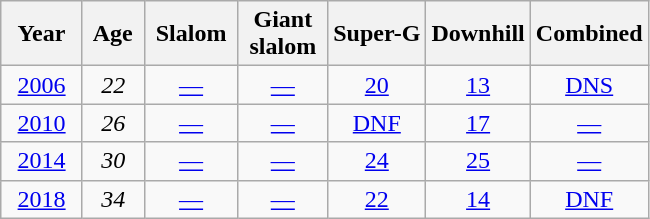<table class=wikitable style="text-align:center">
<tr>
<th>  Year  </th>
<th> Age </th>
<th> Slalom </th>
<th>Giant<br> slalom </th>
<th>Super-G</th>
<th>Downhill</th>
<th>Combined</th>
</tr>
<tr>
<td><a href='#'>2006</a></td>
<td><em>22</em></td>
<td><a href='#'>—</a></td>
<td><a href='#'>—</a></td>
<td><a href='#'>20</a></td>
<td><a href='#'>13</a></td>
<td><a href='#'>DNS</a></td>
</tr>
<tr>
<td><a href='#'>2010</a></td>
<td><em>26</em></td>
<td><a href='#'>—</a></td>
<td><a href='#'>—</a></td>
<td><a href='#'>DNF</a></td>
<td><a href='#'>17</a></td>
<td><a href='#'>—</a></td>
</tr>
<tr>
<td><a href='#'>2014</a></td>
<td><em>30</em></td>
<td><a href='#'>—</a></td>
<td><a href='#'>—</a></td>
<td><a href='#'>24</a></td>
<td><a href='#'>25</a></td>
<td><a href='#'>—</a></td>
</tr>
<tr>
<td><a href='#'>2018</a></td>
<td><em>34</em></td>
<td><a href='#'>—</a></td>
<td><a href='#'>—</a></td>
<td><a href='#'>22</a></td>
<td><a href='#'>14</a></td>
<td><a href='#'>DNF</a></td>
</tr>
</table>
